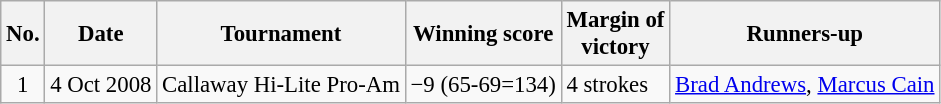<table class="wikitable" style="font-size:95%;">
<tr>
<th>No.</th>
<th>Date</th>
<th>Tournament</th>
<th>Winning score</th>
<th>Margin of<br>victory</th>
<th>Runners-up</th>
</tr>
<tr>
<td align=center>1</td>
<td align=right>4 Oct 2008</td>
<td>Callaway Hi-Lite Pro-Am</td>
<td>−9 (65-69=134)</td>
<td>4 strokes</td>
<td> <a href='#'>Brad Andrews</a>,  <a href='#'>Marcus Cain</a></td>
</tr>
</table>
